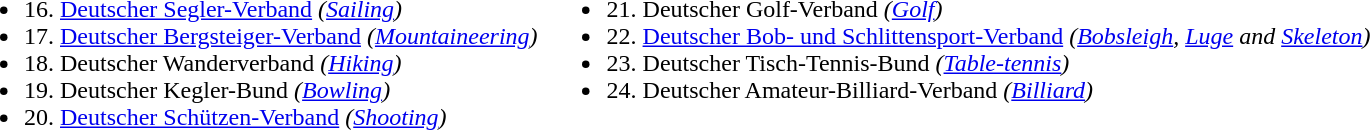<table border="0" cellpadding="2">
<tr valign="top">
<td><br><ul><li>16. <a href='#'>Deutscher Segler-Verband</a> <em>(<a href='#'>Sailing</a>)</em></li><li>17. <a href='#'>Deutscher Bergsteiger-Verband</a> <em>(<a href='#'>Mountaineering</a>)</em></li><li>18. Deutscher Wanderverband <em>(<a href='#'>Hiking</a>)</em></li><li>19. Deutscher Kegler-Bund <em>(<a href='#'>Bowling</a>)</em></li><li>20. <a href='#'>Deutscher Schützen-Verband</a> <em>(<a href='#'>Shooting</a>)</em></li></ul></td>
<td><br><ul><li>21. Deutscher Golf-Verband <em>(<a href='#'>Golf</a>)</em></li><li>22. <a href='#'>Deutscher Bob- und Schlittensport-Verband</a> <em>(<a href='#'>Bobsleigh</a>, <a href='#'>Luge</a> and <a href='#'>Skeleton</a>)</em></li><li>23. Deutscher Tisch-Tennis-Bund <em>(<a href='#'>Table-tennis</a>)</em></li><li>24. Deutscher Amateur-Billiard-Verband <em>(<a href='#'>Billiard</a>)</em></li></ul></td>
</tr>
</table>
